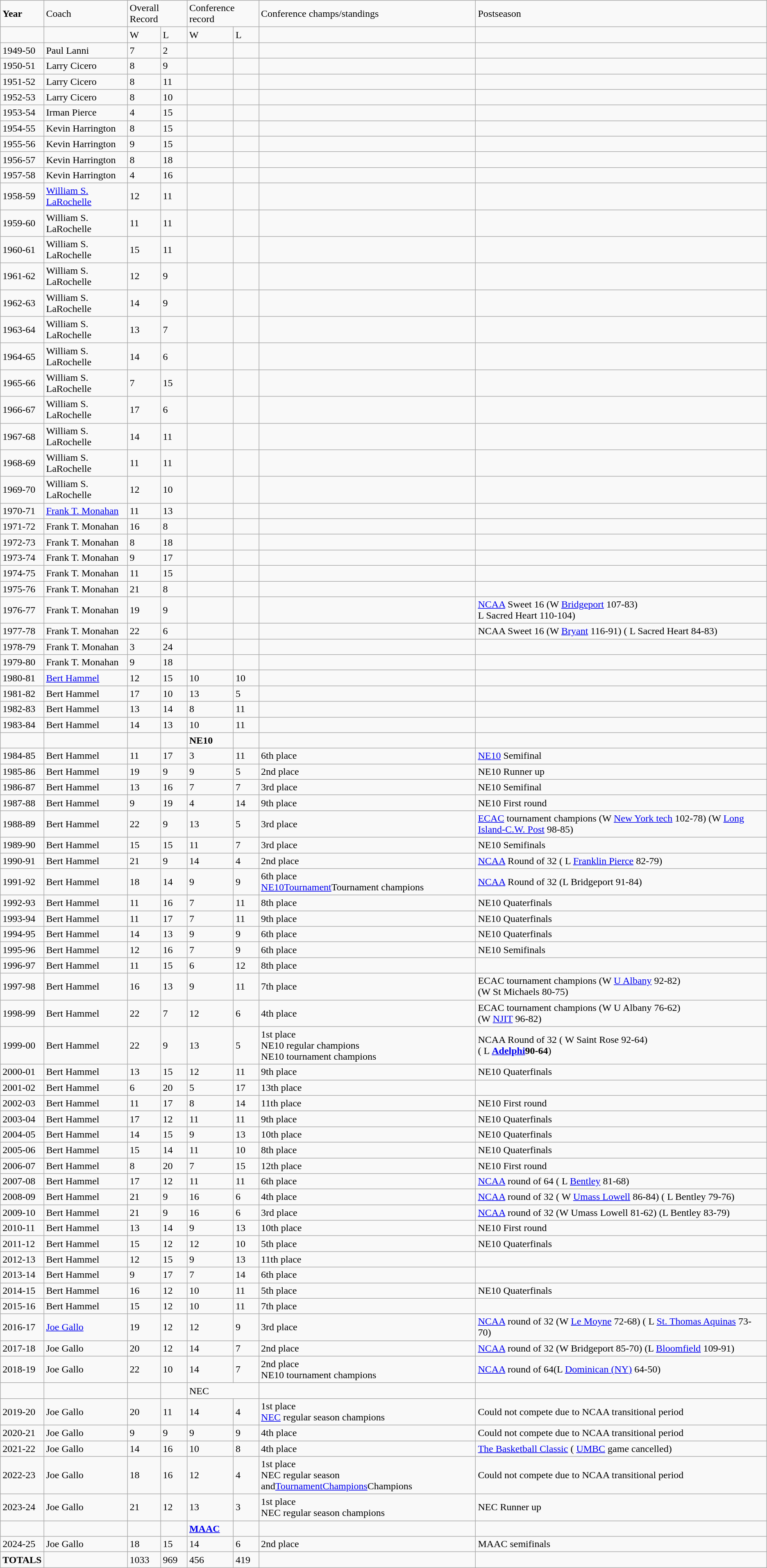<table class="wikitable">
<tr>
<td><strong>Year</strong></td>
<td>Coach</td>
<td colspan="2">Overall Record</td>
<td colspan="2">Conference record</td>
<td>Conference champs/standings</td>
<td>Postseason</td>
</tr>
<tr>
<td></td>
<td></td>
<td>W</td>
<td>L</td>
<td>W</td>
<td>L</td>
<td></td>
<td></td>
</tr>
<tr>
<td>1949-50</td>
<td>Paul Lanni</td>
<td>7</td>
<td>2</td>
<td></td>
<td></td>
<td></td>
<td></td>
</tr>
<tr>
<td>1950-51</td>
<td>Larry Cicero</td>
<td>8</td>
<td>9</td>
<td></td>
<td></td>
<td></td>
<td></td>
</tr>
<tr>
<td>1951-52</td>
<td>Larry Cicero</td>
<td>8</td>
<td>11</td>
<td></td>
<td></td>
<td></td>
<td></td>
</tr>
<tr>
<td>1952-53</td>
<td>Larry Cicero</td>
<td>8</td>
<td>10</td>
<td></td>
<td></td>
<td></td>
<td></td>
</tr>
<tr>
<td>1953-54</td>
<td>Irman Pierce</td>
<td>4</td>
<td>15</td>
<td></td>
<td></td>
<td></td>
<td></td>
</tr>
<tr>
<td>1954-55</td>
<td>Kevin Harrington</td>
<td>8</td>
<td>15</td>
<td></td>
<td></td>
<td></td>
<td></td>
</tr>
<tr>
<td>1955-56</td>
<td>Kevin Harrington</td>
<td>9</td>
<td>15</td>
<td></td>
<td></td>
<td></td>
<td></td>
</tr>
<tr>
<td>1956-57</td>
<td>Kevin Harrington</td>
<td>8</td>
<td>18</td>
<td></td>
<td></td>
<td></td>
<td></td>
</tr>
<tr>
<td>1957-58</td>
<td>Kevin Harrington</td>
<td>4</td>
<td>16</td>
<td></td>
<td></td>
<td></td>
<td></td>
</tr>
<tr>
<td>1958-59</td>
<td><a href='#'>William S. LaRochelle</a></td>
<td>12</td>
<td>11</td>
<td></td>
<td></td>
<td></td>
<td></td>
</tr>
<tr>
<td>1959-60</td>
<td>William S. LaRochelle</td>
<td>11</td>
<td>11</td>
<td></td>
<td></td>
<td></td>
<td></td>
</tr>
<tr>
<td>1960-61</td>
<td>William S. LaRochelle</td>
<td>15</td>
<td>11</td>
<td></td>
<td></td>
<td></td>
<td></td>
</tr>
<tr>
<td>1961-62</td>
<td>William S. LaRochelle</td>
<td>12</td>
<td>9</td>
<td></td>
<td></td>
<td></td>
<td></td>
</tr>
<tr>
<td>1962-63</td>
<td>William S. LaRochelle</td>
<td>14</td>
<td>9</td>
<td></td>
<td></td>
<td></td>
<td></td>
</tr>
<tr>
<td>1963-64</td>
<td>William S. LaRochelle</td>
<td>13</td>
<td>7</td>
<td></td>
<td></td>
<td></td>
<td></td>
</tr>
<tr>
<td>1964-65</td>
<td>William S. LaRochelle</td>
<td>14</td>
<td>6</td>
<td></td>
<td></td>
<td></td>
<td></td>
</tr>
<tr>
<td>1965-66</td>
<td>William S. LaRochelle</td>
<td>7</td>
<td>15</td>
<td></td>
<td></td>
<td></td>
<td></td>
</tr>
<tr>
<td>1966-67</td>
<td>William S. LaRochelle</td>
<td>17</td>
<td>6</td>
<td></td>
<td></td>
<td></td>
<td></td>
</tr>
<tr>
<td>1967-68</td>
<td>William S. LaRochelle</td>
<td>14</td>
<td>11</td>
<td></td>
<td></td>
<td></td>
<td></td>
</tr>
<tr>
<td>1968-69</td>
<td>William S. LaRochelle</td>
<td>11</td>
<td>11</td>
<td></td>
<td></td>
<td></td>
<td></td>
</tr>
<tr>
<td>1969-70</td>
<td>William S. LaRochelle</td>
<td>12</td>
<td>10</td>
<td></td>
<td></td>
<td></td>
<td></td>
</tr>
<tr>
<td>1970-71</td>
<td><a href='#'>Frank T. Monahan</a></td>
<td>11</td>
<td>13</td>
<td></td>
<td></td>
<td></td>
<td></td>
</tr>
<tr>
<td>1971-72</td>
<td>Frank T. Monahan</td>
<td>16</td>
<td>8</td>
<td></td>
<td></td>
<td></td>
<td></td>
</tr>
<tr>
<td>1972-73</td>
<td>Frank T. Monahan</td>
<td>8</td>
<td>18</td>
<td></td>
<td></td>
<td></td>
<td></td>
</tr>
<tr>
<td>1973-74</td>
<td>Frank T. Monahan</td>
<td>9</td>
<td>17</td>
<td></td>
<td></td>
<td></td>
<td></td>
</tr>
<tr>
<td>1974-75</td>
<td>Frank T. Monahan</td>
<td>11</td>
<td>15</td>
<td></td>
<td></td>
<td></td>
<td></td>
</tr>
<tr>
<td>1975-76</td>
<td>Frank T. Monahan</td>
<td>21</td>
<td>8</td>
<td></td>
<td></td>
<td></td>
<td></td>
</tr>
<tr>
<td>1976-77</td>
<td>Frank T. Monahan</td>
<td>19</td>
<td>9</td>
<td></td>
<td></td>
<td></td>
<td><a href='#'>NCAA</a> Sweet 16 (W <a href='#'>Bridgeport</a> 107-83)<br>L Sacred Heart 110-104)</td>
</tr>
<tr>
<td>1977-78</td>
<td>Frank T. Monahan</td>
<td>22</td>
<td>6</td>
<td></td>
<td></td>
<td></td>
<td>NCAA Sweet 16 (W <a href='#'>Bryant</a> 116-91) ( L Sacred Heart 84-83)</td>
</tr>
<tr>
<td>1978-79</td>
<td>Frank T. Monahan</td>
<td>3</td>
<td>24</td>
<td></td>
<td></td>
<td></td>
<td></td>
</tr>
<tr>
<td>1979-80</td>
<td>Frank T. Monahan</td>
<td>9</td>
<td>18</td>
<td></td>
<td></td>
<td></td>
<td></td>
</tr>
<tr>
<td>1980-81</td>
<td><a href='#'>Bert Hammel</a></td>
<td>12</td>
<td>15</td>
<td>10</td>
<td>10</td>
<td></td>
<td></td>
</tr>
<tr>
<td>1981-82</td>
<td>Bert Hammel</td>
<td>17</td>
<td>10</td>
<td>13</td>
<td>5</td>
<td></td>
<td></td>
</tr>
<tr>
<td>1982-83</td>
<td>Bert Hammel</td>
<td>13</td>
<td>14</td>
<td>8</td>
<td>11</td>
<td></td>
<td></td>
</tr>
<tr>
<td>1983-84</td>
<td>Bert Hammel</td>
<td>14</td>
<td>13</td>
<td>10</td>
<td>11</td>
<td></td>
<td></td>
</tr>
<tr>
<td></td>
<td></td>
<td></td>
<td></td>
<td><strong>NE10</strong></td>
<td></td>
<td></td>
<td></td>
</tr>
<tr>
<td>1984-85</td>
<td>Bert Hammel</td>
<td>11</td>
<td>17</td>
<td>3</td>
<td>11</td>
<td>6th place</td>
<td><a href='#'>NE10</a> Semifinal</td>
</tr>
<tr>
<td>1985-86</td>
<td>Bert Hammel</td>
<td>19</td>
<td>9</td>
<td>9</td>
<td>5</td>
<td>2nd place</td>
<td>NE10 Runner up</td>
</tr>
<tr>
<td>1986-87</td>
<td>Bert Hammel</td>
<td>13</td>
<td>16</td>
<td>7</td>
<td>7</td>
<td>3rd place</td>
<td>NE10 Semifinal</td>
</tr>
<tr>
<td>1987-88</td>
<td>Bert Hammel</td>
<td>9</td>
<td>19</td>
<td>4</td>
<td>14</td>
<td>9th place</td>
<td>NE10 First round</td>
</tr>
<tr>
<td>1988-89</td>
<td>Bert Hammel</td>
<td>22</td>
<td>9</td>
<td>13</td>
<td>5</td>
<td>3rd place</td>
<td><a href='#'>ECAC</a> tournament champions (W <a href='#'>New York tech</a> 102-78) (W <a href='#'>Long Island-C.W. Post</a> 98-85)</td>
</tr>
<tr>
<td>1989-90</td>
<td>Bert Hammel</td>
<td>15</td>
<td>15</td>
<td>11</td>
<td>7</td>
<td>3rd place</td>
<td>NE10 Semifinals</td>
</tr>
<tr>
<td>1990-91</td>
<td>Bert Hammel</td>
<td>21</td>
<td>9</td>
<td>14</td>
<td>4</td>
<td>2nd place</td>
<td><a href='#'>NCAA</a> Round of 32 ( L <a href='#'>Franklin Pierce</a> 82-79)</td>
</tr>
<tr>
<td>1991-92</td>
<td>Bert Hammel</td>
<td>18</td>
<td>14</td>
<td>9</td>
<td>9</td>
<td>6th place<br><a href='#'>NE10Tournament</a>Tournament champions</td>
<td><a href='#'>NCAA</a> Round of 32 (L Bridgeport 91-84)</td>
</tr>
<tr>
<td>1992-93</td>
<td>Bert Hammel</td>
<td>11</td>
<td>16</td>
<td>7</td>
<td>11</td>
<td>8th place</td>
<td>NE10 Quaterfinals</td>
</tr>
<tr>
<td>1993-94</td>
<td>Bert Hammel</td>
<td>11</td>
<td>17</td>
<td>7</td>
<td>11</td>
<td>9th place</td>
<td>NE10 Quaterfinals</td>
</tr>
<tr>
<td>1994-95</td>
<td>Bert Hammel</td>
<td>14</td>
<td>13</td>
<td>9</td>
<td>9</td>
<td>6th place</td>
<td>NE10 Quaterfinals</td>
</tr>
<tr>
<td>1995-96</td>
<td>Bert Hammel</td>
<td>12</td>
<td>16</td>
<td>7</td>
<td>9</td>
<td>6th place</td>
<td>NE10 Semifinals</td>
</tr>
<tr>
<td>1996-97</td>
<td>Bert Hammel</td>
<td>11</td>
<td>15</td>
<td>6</td>
<td>12</td>
<td>8th place</td>
<td></td>
</tr>
<tr>
<td>1997-98</td>
<td>Bert Hammel</td>
<td>16</td>
<td>13</td>
<td>9</td>
<td>11</td>
<td>7th place</td>
<td>ECAC tournament champions (W <a href='#'>U Albany</a> 92-82)<br>(W St Michaels 80-75)</td>
</tr>
<tr>
<td>1998-99</td>
<td>Bert Hammel</td>
<td>22</td>
<td>7</td>
<td>12</td>
<td>6</td>
<td>4th place</td>
<td>ECAC tournament champions (W U Albany 76-62)<br>(W <a href='#'>NJIT</a> 96-82)</td>
</tr>
<tr>
<td>1999-00</td>
<td>Bert Hammel</td>
<td>22</td>
<td>9</td>
<td>13</td>
<td>5</td>
<td>1st place<br>NE10 regular champions<br>NE10 tournament champions</td>
<td>NCAA Round of 32 ( W Saint Rose 92-64)<br>( L  <strong><a href='#'>Adelphi</a>90-64</strong>)</td>
</tr>
<tr>
<td>2000-01</td>
<td>Bert Hammel</td>
<td>13</td>
<td>15</td>
<td>12</td>
<td>11</td>
<td>9th place</td>
<td>NE10 Quaterfinals</td>
</tr>
<tr>
<td>2001-02</td>
<td>Bert Hammel</td>
<td>6</td>
<td>20</td>
<td>5</td>
<td>17</td>
<td>13th place</td>
<td></td>
</tr>
<tr>
<td>2002-03</td>
<td>Bert Hammel</td>
<td>11</td>
<td>17</td>
<td>8</td>
<td>14</td>
<td>11th place</td>
<td>NE10 First round</td>
</tr>
<tr>
<td>2003-04</td>
<td>Bert Hammel</td>
<td>17</td>
<td>12</td>
<td>11</td>
<td>11</td>
<td>9th place</td>
<td>NE10 Quaterfinals</td>
</tr>
<tr>
<td>2004-05</td>
<td>Bert Hammel</td>
<td>14</td>
<td>15</td>
<td>9</td>
<td>13</td>
<td>10th place</td>
<td>NE10 Quaterfinals</td>
</tr>
<tr>
<td>2005-06</td>
<td>Bert Hammel</td>
<td>15</td>
<td>14</td>
<td>11</td>
<td>10</td>
<td>8th place</td>
<td>NE10 Quaterfinals</td>
</tr>
<tr>
<td>2006-07</td>
<td>Bert Hammel</td>
<td>8</td>
<td>20</td>
<td>7</td>
<td>15</td>
<td>12th place</td>
<td>NE10 First round</td>
</tr>
<tr>
<td>2007-08</td>
<td>Bert Hammel</td>
<td>17</td>
<td>12</td>
<td>11</td>
<td>11</td>
<td>6th place</td>
<td><a href='#'>NCAA</a> round of 64 ( L <a href='#'>Bentley</a> 81-68)</td>
</tr>
<tr>
<td>2008-09</td>
<td>Bert Hammel</td>
<td>21</td>
<td>9</td>
<td>16</td>
<td>6</td>
<td>4th place</td>
<td><a href='#'>NCAA</a> round of 32 ( W <a href='#'>Umass Lowell</a> 86-84) ( L Bentley 79-76)</td>
</tr>
<tr>
<td>2009-10</td>
<td>Bert Hammel</td>
<td>21</td>
<td>9</td>
<td>16</td>
<td>6</td>
<td>3rd place</td>
<td><a href='#'>NCAA</a> round of 32 (W Umass Lowell 81-62) (L Bentley 83-79)</td>
</tr>
<tr>
<td>2010-11</td>
<td>Bert Hammel</td>
<td>13</td>
<td>14</td>
<td>9</td>
<td>13</td>
<td>10th place</td>
<td>NE10 First round</td>
</tr>
<tr>
<td>2011-12</td>
<td>Bert Hammel</td>
<td>15</td>
<td>12</td>
<td>12</td>
<td>10</td>
<td>5th place</td>
<td>NE10 Quaterfinals</td>
</tr>
<tr>
<td>2012-13</td>
<td>Bert Hammel</td>
<td>12</td>
<td>15</td>
<td>9</td>
<td>13</td>
<td>11th place</td>
<td></td>
</tr>
<tr>
<td>2013-14</td>
<td>Bert Hammel</td>
<td>9</td>
<td>17</td>
<td>7</td>
<td>14</td>
<td>6th place</td>
<td></td>
</tr>
<tr>
<td>2014-15</td>
<td>Bert Hammel</td>
<td>16</td>
<td>12</td>
<td>10</td>
<td>11</td>
<td>5th place</td>
<td>NE10 Quaterfinals</td>
</tr>
<tr>
<td>2015-16</td>
<td>Bert Hammel</td>
<td>15</td>
<td>12</td>
<td>10</td>
<td>11</td>
<td>7th place</td>
<td></td>
</tr>
<tr>
<td>2016-17</td>
<td><a href='#'>Joe Gallo</a></td>
<td>19</td>
<td>12</td>
<td>12</td>
<td>9</td>
<td>3rd place</td>
<td><a href='#'>NCAA</a> round of 32 (W <a href='#'>Le Moyne</a> 72-68) ( L  <a href='#'>St. Thomas Aquinas</a> 73-70)</td>
</tr>
<tr>
<td>2017-18</td>
<td>Joe Gallo</td>
<td>20</td>
<td>12</td>
<td>14</td>
<td>7</td>
<td>2nd place</td>
<td><a href='#'>NCAA</a> round of 32 (W Bridgeport 85-70) (L <a href='#'>Bloomfield</a> 109-91)</td>
</tr>
<tr>
<td>2018-19</td>
<td>Joe Gallo</td>
<td>22</td>
<td>10</td>
<td>14</td>
<td>7</td>
<td>2nd place<br>NE10 tournament champions</td>
<td><a href='#'>NCAA</a> round of 64(L  <a href='#'>Dominican (NY)</a> 64-50)</td>
</tr>
<tr>
<td></td>
<td></td>
<td></td>
<td></td>
<td colspan="2">NEC</td>
<td></td>
<td></td>
</tr>
<tr>
<td>2019-20</td>
<td>Joe Gallo</td>
<td>20</td>
<td>11</td>
<td>14</td>
<td>4</td>
<td>1st place<br><a href='#'>NEC</a> regular season champions</td>
<td>Could not compete due to NCAA transitional period</td>
</tr>
<tr>
<td>2020-21</td>
<td>Joe Gallo</td>
<td>9</td>
<td>9</td>
<td>9</td>
<td>9</td>
<td>4th place</td>
<td>Could not compete due to NCAA transitional period</td>
</tr>
<tr>
<td>2021-22</td>
<td>Joe Gallo</td>
<td>14</td>
<td>16</td>
<td>10</td>
<td>8</td>
<td>4th place</td>
<td><a href='#'>The Basketball Classic</a> ( <a href='#'>UMBC</a> game cancelled)</td>
</tr>
<tr>
<td>2022-23</td>
<td>Joe Gallo</td>
<td>18</td>
<td>16</td>
<td>12</td>
<td>4</td>
<td>1st place<br>NEC regular season and<a href='#'>TournamentChampions</a>Champions</td>
<td>Could not compete due to NCAA transitional period</td>
</tr>
<tr>
<td>2023-24</td>
<td>Joe Gallo</td>
<td>21</td>
<td>12</td>
<td>13</td>
<td>3</td>
<td>1st place<br>NEC regular season champions</td>
<td>NEC Runner up</td>
</tr>
<tr>
<td></td>
<td></td>
<td></td>
<td></td>
<td><strong><a href='#'>MAAC</a></strong></td>
<td></td>
<td></td>
<td></td>
</tr>
<tr>
<td>2024-25</td>
<td>Joe Gallo</td>
<td>18</td>
<td>15</td>
<td>14</td>
<td>6</td>
<td>2nd place</td>
<td>MAAC semifinals</td>
</tr>
<tr>
<td><strong>TOTALS</strong></td>
<td></td>
<td>1033</td>
<td>969</td>
<td>456</td>
<td>419</td>
<td></td>
<td></td>
</tr>
</table>
